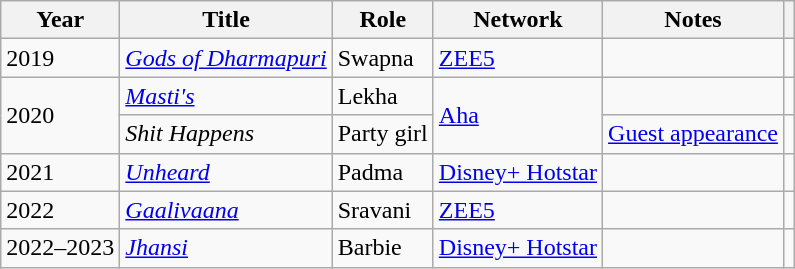<table class="wikitable sortable">
<tr>
<th>Year</th>
<th>Title</th>
<th>Role</th>
<th>Network</th>
<th class="unsortable">Notes</th>
<th class="unsortable"></th>
</tr>
<tr>
<td>2019</td>
<td><em><a href='#'>Gods of Dharmapuri</a></em></td>
<td>Swapna</td>
<td><a href='#'>ZEE5</a></td>
<td></td>
<td></td>
</tr>
<tr>
<td rowspan="2">2020</td>
<td><em><a href='#'>Masti's</a></em></td>
<td>Lekha</td>
<td rowspan="2"><a href='#'>Aha</a></td>
<td></td>
<td></td>
</tr>
<tr>
<td><em>Shit Happens</em></td>
<td>Party girl</td>
<td><a href='#'>Guest appearance</a></td>
<td></td>
</tr>
<tr>
<td>2021</td>
<td><em><a href='#'>Unheard</a></em></td>
<td>Padma</td>
<td><a href='#'>Disney+ Hotstar</a></td>
<td></td>
<td></td>
</tr>
<tr>
<td>2022</td>
<td><em><a href='#'>Gaalivaana</a></em></td>
<td>Sravani</td>
<td><a href='#'>ZEE5</a></td>
<td></td>
<td></td>
</tr>
<tr>
<td>2022–2023</td>
<td><em><a href='#'>Jhansi</a></em></td>
<td>Barbie</td>
<td><a href='#'>Disney+ Hotstar</a></td>
<td></td>
<td></td>
</tr>
</table>
